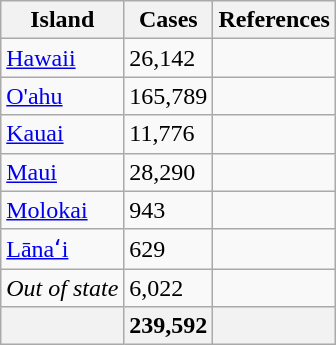<table class="wikitable">
<tr>
<th>Island</th>
<th>Cases</th>
<th>References</th>
</tr>
<tr>
<td><a href='#'>Hawaii</a></td>
<td>26,142</td>
<td></td>
</tr>
<tr>
<td><a href='#'>O'ahu</a></td>
<td>165,789</td>
<td></td>
</tr>
<tr>
<td><a href='#'>Kauai</a></td>
<td>11,776</td>
<td></td>
</tr>
<tr>
<td><a href='#'>Maui</a></td>
<td>28,290</td>
<td></td>
</tr>
<tr>
<td><a href='#'>Molokai</a></td>
<td>943</td>
<td></td>
</tr>
<tr>
<td><a href='#'>Lānaʻi</a></td>
<td>629</td>
<td></td>
</tr>
<tr>
<td><em>Out of state</em></td>
<td>6,022</td>
<td></td>
</tr>
<tr>
<th></th>
<th>239,592</th>
<th></th>
</tr>
</table>
